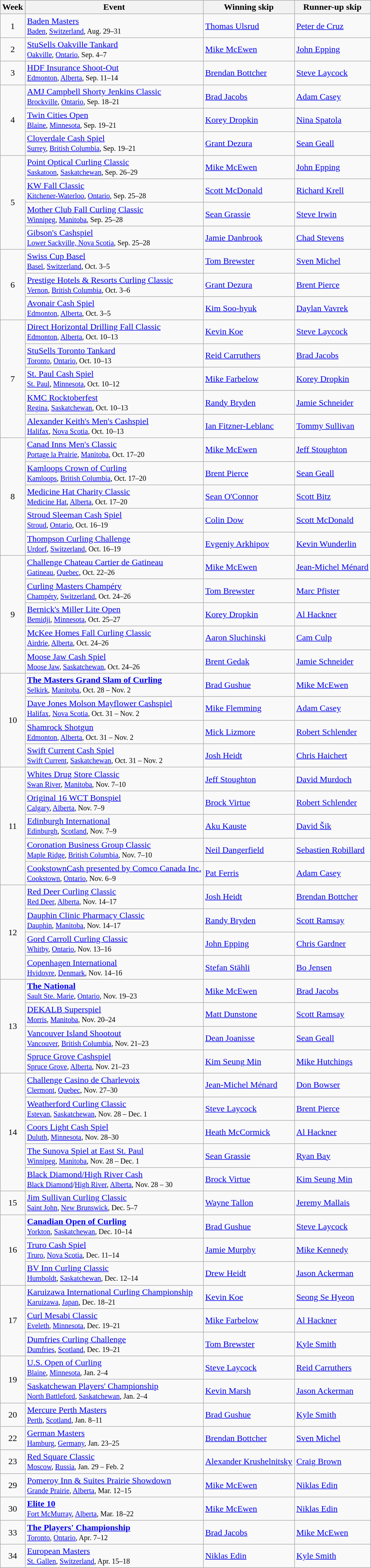<table class="wikitable">
<tr>
<th>Week</th>
<th>Event</th>
<th>Winning skip</th>
<th>Runner-up skip</th>
</tr>
<tr>
<td align=center>1</td>
<td><a href='#'>Baden Masters</a> <br> <small><a href='#'>Baden</a>, <a href='#'>Switzerland</a>, Aug. 29–31</small></td>
<td> <a href='#'>Thomas Ulsrud</a></td>
<td> <a href='#'>Peter de Cruz</a></td>
</tr>
<tr>
<td align=center rowspan=1>2</td>
<td><a href='#'>StuSells Oakville Tankard</a> <br> <small><a href='#'>Oakville</a>, <a href='#'>Ontario</a>, Sep. 4–7</small></td>
<td> <a href='#'>Mike McEwen</a></td>
<td> <a href='#'>John Epping</a> </td>
</tr>
<tr>
<td align=center>3</td>
<td><a href='#'>HDF Insurance Shoot-Out</a> <br> <small><a href='#'>Edmonton</a>, <a href='#'>Alberta</a>, Sep. 11–14</small></td>
<td> <a href='#'>Brendan Bottcher</a></td>
<td> <a href='#'>Steve Laycock</a></td>
</tr>
<tr>
<td align=center rowspan=3>4</td>
<td><a href='#'>AMJ Campbell Shorty Jenkins Classic</a> <br> <small><a href='#'>Brockville</a>, <a href='#'>Ontario</a>, Sep. 18–21</small></td>
<td> <a href='#'>Brad Jacobs</a></td>
<td> <a href='#'>Adam Casey</a></td>
</tr>
<tr>
<td><a href='#'>Twin Cities Open</a> <br> <small><a href='#'>Blaine</a>, <a href='#'>Minnesota</a>, Sep. 19–21</small></td>
<td> <a href='#'>Korey Dropkin</a></td>
<td> <a href='#'>Nina Spatola</a></td>
</tr>
<tr>
<td><a href='#'>Cloverdale Cash Spiel</a> <br> <small><a href='#'>Surrey</a>, <a href='#'>British Columbia</a>, Sep. 19–21</small></td>
<td> <a href='#'>Grant Dezura</a></td>
<td> <a href='#'>Sean Geall</a></td>
</tr>
<tr>
<td align=center rowspan=4>5</td>
<td><a href='#'>Point Optical Curling Classic</a> <br> <small><a href='#'>Saskatoon</a>, <a href='#'>Saskatchewan</a>, Sep. 26–29</small></td>
<td> <a href='#'>Mike McEwen</a></td>
<td> <a href='#'>John Epping</a></td>
</tr>
<tr>
<td><a href='#'>KW Fall Classic</a> <br> <small><a href='#'>Kitchener-Waterloo</a>, <a href='#'>Ontario</a>, Sep. 25–28</small></td>
<td> <a href='#'>Scott McDonald</a></td>
<td> <a href='#'>Richard Krell</a></td>
</tr>
<tr>
<td><a href='#'>Mother Club Fall Curling Classic</a> <br> <small><a href='#'>Winnipeg</a>, <a href='#'>Manitoba</a>, Sep. 25–28</small></td>
<td> <a href='#'>Sean Grassie</a></td>
<td> <a href='#'>Steve Irwin</a></td>
</tr>
<tr>
<td><a href='#'>Gibson's Cashspiel</a> <br> <small><a href='#'>Lower Sackville, Nova Scotia</a>, Sep. 25–28</small></td>
<td> <a href='#'>Jamie Danbrook</a></td>
<td> <a href='#'>Chad Stevens</a><br></td>
</tr>
<tr>
<td align=center rowspan=3>6</td>
<td><a href='#'>Swiss Cup Basel</a> <br> <small><a href='#'>Basel</a>, <a href='#'>Switzerland</a>, Oct. 3–5</small></td>
<td> <a href='#'>Tom Brewster</a></td>
<td> <a href='#'>Sven Michel</a></td>
</tr>
<tr>
<td><a href='#'>Prestige Hotels & Resorts Curling Classic</a> <br> <small><a href='#'>Vernon</a>, <a href='#'>British Columbia</a>, Oct. 3–6</small></td>
<td> <a href='#'>Grant Dezura</a></td>
<td> <a href='#'>Brent Pierce</a></td>
</tr>
<tr>
<td><a href='#'>Avonair Cash Spiel</a> <br> <small><a href='#'>Edmonton</a>, <a href='#'>Alberta</a>, Oct. 3–5</small></td>
<td> <a href='#'>Kim Soo-hyuk</a></td>
<td> <a href='#'>Daylan Vavrek</a></td>
</tr>
<tr>
<td align=center rowspan=5>7</td>
<td><a href='#'>Direct Horizontal Drilling Fall Classic</a> <br> <small><a href='#'>Edmonton</a>, <a href='#'>Alberta</a>, Oct. 10–13</small></td>
<td> <a href='#'>Kevin Koe</a></td>
<td> <a href='#'>Steve Laycock</a></td>
</tr>
<tr>
<td><a href='#'>StuSells Toronto Tankard</a> <br> <small><a href='#'>Toronto</a>, <a href='#'>Ontario</a>, Oct. 10–13</small></td>
<td> <a href='#'>Reid Carruthers</a></td>
<td> <a href='#'>Brad Jacobs</a></td>
</tr>
<tr>
<td><a href='#'>St. Paul Cash Spiel</a> <br> <small><a href='#'>St. Paul</a>, <a href='#'>Minnesota</a>, Oct. 10–12</small></td>
<td> <a href='#'>Mike Farbelow</a></td>
<td> <a href='#'>Korey Dropkin</a></td>
</tr>
<tr>
<td><a href='#'>KMC Rocktoberfest</a> <br> <small><a href='#'>Regina</a>, <a href='#'>Saskatchewan</a>, Oct. 10–13</small></td>
<td> <a href='#'>Randy Bryden</a></td>
<td> <a href='#'>Jamie Schneider</a></td>
</tr>
<tr>
<td><a href='#'>Alexander Keith's Men's Cashspiel</a> <br> <small><a href='#'>Halifax</a>, <a href='#'>Nova Scotia</a>, Oct. 10–13</small></td>
<td> <a href='#'>Ian Fitzner-Leblanc</a></td>
<td> <a href='#'>Tommy Sullivan</a></td>
</tr>
<tr>
<td align=center rowspan=5>8</td>
<td><a href='#'>Canad Inns Men's Classic</a> <br> <small><a href='#'>Portage la Prairie</a>, <a href='#'>Manitoba</a>, Oct. 17–20</small></td>
<td> <a href='#'>Mike McEwen</a></td>
<td> <a href='#'>Jeff Stoughton</a></td>
</tr>
<tr>
<td><a href='#'>Kamloops Crown of Curling</a> <br> <small><a href='#'>Kamloops</a>, <a href='#'>British Columbia</a>, Oct. 17–20</small></td>
<td> <a href='#'>Brent Pierce</a></td>
<td> <a href='#'>Sean Geall</a></td>
</tr>
<tr>
<td><a href='#'>Medicine Hat Charity Classic</a> <br> <small><a href='#'>Medicine Hat</a>, <a href='#'>Alberta</a>, Oct. 17–20</small></td>
<td> <a href='#'>Sean O'Connor</a></td>
<td> <a href='#'>Scott Bitz</a></td>
</tr>
<tr>
<td><a href='#'>Stroud Sleeman Cash Spiel</a> <br> <small><a href='#'>Stroud</a>, <a href='#'>Ontario</a>, Oct. 16–19</small></td>
<td> <a href='#'>Colin Dow</a></td>
<td> <a href='#'>Scott McDonald</a></td>
</tr>
<tr>
<td><a href='#'>Thompson Curling Challenge</a> <br> <small><a href='#'>Urdorf</a>, <a href='#'>Switzerland</a>, Oct. 16–19</small></td>
<td> <a href='#'>Evgeniy Arkhipov</a></td>
<td> <a href='#'>Kevin Wunderlin</a></td>
</tr>
<tr>
<td align=center rowspan=5>9</td>
<td><a href='#'>Challenge Chateau Cartier de Gatineau</a> <br> <small><a href='#'>Gatineau</a>, <a href='#'>Quebec</a>, Oct. 22–26</small></td>
<td> <a href='#'>Mike McEwen</a></td>
<td> <a href='#'>Jean-Michel Ménard</a></td>
</tr>
<tr>
<td><a href='#'>Curling Masters Champéry</a> <br> <small><a href='#'>Champéry</a>, <a href='#'>Switzerland</a>, Oct. 24–26</small></td>
<td> <a href='#'>Tom Brewster</a></td>
<td> <a href='#'>Marc Pfister</a></td>
</tr>
<tr>
<td><a href='#'>Bernick's Miller Lite Open</a> <br> <small><a href='#'>Bemidji</a>, <a href='#'>Minnesota</a>, Oct. 25–27</small></td>
<td> <a href='#'>Korey Dropkin</a></td>
<td> <a href='#'>Al Hackner</a></td>
</tr>
<tr>
<td><a href='#'>McKee Homes Fall Curling Classic</a> <br> <small><a href='#'>Airdrie</a>, <a href='#'>Alberta</a>, Oct. 24–26</small></td>
<td> <a href='#'>Aaron Sluchinski</a></td>
<td> <a href='#'>Cam Culp</a></td>
</tr>
<tr>
<td><a href='#'>Moose Jaw Cash Spiel</a> <br> <small><a href='#'>Moose Jaw</a>, <a href='#'>Saskatchewan</a>, Oct. 24–26</small></td>
<td> <a href='#'>Brent Gedak</a></td>
<td> <a href='#'>Jamie Schneider</a></td>
</tr>
<tr>
<td align=center rowspan=4>10</td>
<td><strong><a href='#'>The Masters Grand Slam of Curling</a></strong> <br> <small><a href='#'>Selkirk</a>, <a href='#'>Manitoba</a>, Oct. 28 – Nov. 2</small></td>
<td> <a href='#'>Brad Gushue</a></td>
<td> <a href='#'>Mike McEwen</a></td>
</tr>
<tr>
<td><a href='#'>Dave Jones Molson Mayflower Cashspiel</a> <br> <small><a href='#'>Halifax</a>, <a href='#'>Nova Scotia</a>, Oct. 31 – Nov. 2</small></td>
<td> <a href='#'>Mike Flemming</a></td>
<td> <a href='#'>Adam Casey</a></td>
</tr>
<tr>
<td><a href='#'>Shamrock Shotgun</a> <br> <small><a href='#'>Edmonton</a>, <a href='#'>Alberta</a>, Oct. 31 – Nov. 2</small></td>
<td> <a href='#'>Mick Lizmore</a></td>
<td> <a href='#'>Robert Schlender</a></td>
</tr>
<tr>
<td><a href='#'>Swift Current Cash Spiel</a> <br> <small><a href='#'>Swift Current</a>, <a href='#'>Saskatchewan</a>, Oct. 31 – Nov. 2</small></td>
<td> <a href='#'>Josh Heidt</a></td>
<td> <a href='#'>Chris Haichert</a></td>
</tr>
<tr>
<td align=center rowspan=5>11</td>
<td><a href='#'>Whites Drug Store Classic</a> <br> <small><a href='#'>Swan River</a>, <a href='#'>Manitoba</a>, Nov. 7–10</small></td>
<td> <a href='#'>Jeff Stoughton</a></td>
<td> <a href='#'>David Murdoch</a></td>
</tr>
<tr>
<td><a href='#'>Original 16 WCT Bonspiel</a> <br> <small><a href='#'>Calgary</a>, <a href='#'>Alberta</a>, Nov. 7–9</small></td>
<td> <a href='#'>Brock Virtue</a></td>
<td> <a href='#'>Robert Schlender</a></td>
</tr>
<tr>
<td><a href='#'>Edinburgh International</a> <br> <small><a href='#'>Edinburgh</a>, <a href='#'>Scotland</a>, Nov. 7–9</small></td>
<td> <a href='#'>Aku Kauste</a></td>
<td> <a href='#'>David Šik</a></td>
</tr>
<tr>
<td><a href='#'>Coronation Business Group Classic</a> <br> <small><a href='#'>Maple Ridge</a>, <a href='#'>British Columbia</a>, Nov. 7–10</small></td>
<td> <a href='#'>Neil Dangerfield</a></td>
<td> <a href='#'>Sebastien Robillard</a></td>
</tr>
<tr>
<td><a href='#'>CookstownCash presented by Comco Canada Inc.</a> <br> <small><a href='#'>Cookstown</a>, <a href='#'>Ontario</a>, Nov. 6–9</small></td>
<td> <a href='#'>Pat Ferris</a></td>
<td> <a href='#'>Adam Casey</a></td>
</tr>
<tr>
<td align=center rowspan=4>12</td>
<td><a href='#'>Red Deer Curling Classic</a> <br> <small><a href='#'>Red Deer</a>, <a href='#'>Alberta</a>, Nov. 14–17</small></td>
<td> <a href='#'>Josh Heidt</a></td>
<td> <a href='#'>Brendan Bottcher</a></td>
</tr>
<tr>
<td><a href='#'>Dauphin Clinic Pharmacy Classic</a> <br> <small><a href='#'>Dauphin</a>, <a href='#'>Manitoba</a>, Nov. 14–17</small></td>
<td> <a href='#'>Randy Bryden</a></td>
<td> <a href='#'>Scott Ramsay</a></td>
</tr>
<tr>
<td><a href='#'>Gord Carroll Curling Classic</a> <br> <small><a href='#'>Whitby</a>, <a href='#'>Ontario</a>, Nov. 13–16</small></td>
<td> <a href='#'>John Epping</a></td>
<td> <a href='#'>Chris Gardner</a></td>
</tr>
<tr>
<td><a href='#'>Copenhagen International</a> <br> <small><a href='#'>Hvidovre</a>, <a href='#'>Denmark</a>, Nov. 14–16</small></td>
<td> <a href='#'>Stefan Stähli</a></td>
<td> <a href='#'>Bo Jensen</a></td>
</tr>
<tr>
<td align=center rowspan=4>13</td>
<td><strong><a href='#'>The National</a></strong> <br> <small><a href='#'>Sault Ste. Marie</a>, <a href='#'>Ontario</a>, Nov. 19–23</small></td>
<td> <a href='#'>Mike McEwen</a></td>
<td> <a href='#'>Brad Jacobs</a></td>
</tr>
<tr>
<td><a href='#'>DEKALB Superspiel</a> <br> <small><a href='#'>Morris</a>, <a href='#'>Manitoba</a>, Nov. 20–24</small></td>
<td> <a href='#'>Matt Dunstone</a></td>
<td> <a href='#'>Scott Ramsay</a></td>
</tr>
<tr>
<td><a href='#'>Vancouver Island Shootout</a> <br> <small><a href='#'>Vancouver</a>, <a href='#'>British Columbia</a>, Nov. 21–23</small></td>
<td> <a href='#'>Dean Joanisse</a></td>
<td> <a href='#'>Sean Geall</a></td>
</tr>
<tr>
<td><a href='#'>Spruce Grove Cashspiel</a> <br> <small><a href='#'>Spruce Grove</a>, <a href='#'>Alberta</a>, Nov. 21–23</small></td>
<td> <a href='#'>Kim Seung Min</a></td>
<td> <a href='#'>Mike Hutchings</a></td>
</tr>
<tr>
<td align=center rowspan=5>14</td>
<td><a href='#'>Challenge Casino de Charlevoix</a> <br> <small><a href='#'>Clermont</a>, <a href='#'>Quebec</a>, Nov. 27–30</small></td>
<td> <a href='#'>Jean-Michel Ménard</a></td>
<td> <a href='#'>Don Bowser</a></td>
</tr>
<tr>
<td><a href='#'>Weatherford Curling Classic</a> <br> <small><a href='#'>Estevan</a>, <a href='#'>Saskatchewan</a>, Nov. 28 – Dec. 1</small></td>
<td> <a href='#'>Steve Laycock</a></td>
<td> <a href='#'>Brent Pierce</a></td>
</tr>
<tr>
<td><a href='#'>Coors Light Cash Spiel</a> <br> <small><a href='#'>Duluth</a>, <a href='#'>Minnesota</a>, Nov. 28–30</small></td>
<td> <a href='#'>Heath McCormick</a></td>
<td> <a href='#'>Al Hackner</a></td>
</tr>
<tr>
<td><a href='#'>The Sunova Spiel at East St. Paul</a> <br> <small><a href='#'>Winnipeg</a>, <a href='#'>Manitoba</a>, Nov. 28 – Dec. 1</small></td>
<td> <a href='#'>Sean Grassie</a></td>
<td> <a href='#'>Ryan Bay</a></td>
</tr>
<tr>
<td><a href='#'>Black Diamond/High River Cash</a> <br> <small><a href='#'>Black Diamond</a>/<a href='#'>High River</a>, <a href='#'>Alberta</a>, Nov. 28 – 30</small></td>
<td> <a href='#'>Brock Virtue</a></td>
<td> <a href='#'>Kim Seung Min</a></td>
</tr>
<tr>
<td align=center>15</td>
<td><a href='#'>Jim Sullivan Curling Classic</a> <br> <small><a href='#'>Saint John</a>, <a href='#'>New Brunswick</a>, Dec. 5–7</small></td>
<td> <a href='#'>Wayne Tallon</a></td>
<td> <a href='#'>Jeremy Mallais</a></td>
</tr>
<tr>
<td align=center rowspan=3>16</td>
<td><strong><a href='#'>Canadian Open of Curling</a></strong> <br> <small><a href='#'>Yorkton</a>, <a href='#'>Saskatchewan</a>, Dec. 10–14</small></td>
<td> <a href='#'>Brad Gushue</a></td>
<td> <a href='#'>Steve Laycock</a></td>
</tr>
<tr>
<td><a href='#'>Truro Cash Spiel</a> <br> <small><a href='#'>Truro</a>, <a href='#'>Nova Scotia</a>, Dec. 11–14</small></td>
<td> <a href='#'>Jamie Murphy</a></td>
<td> <a href='#'>Mike Kennedy</a></td>
</tr>
<tr>
<td><a href='#'>BV Inn Curling Classic</a> <br> <small><a href='#'>Humboldt</a>, <a href='#'>Saskatchewan</a>, Dec. 12–14</small></td>
<td> <a href='#'>Drew Heidt</a></td>
<td> <a href='#'>Jason Ackerman</a></td>
</tr>
<tr>
<td align=center rowspan=3>17</td>
<td><a href='#'>Karuizawa International Curling Championship</a> <br> <small><a href='#'>Karuizawa</a>, <a href='#'>Japan</a>, Dec. 18–21</small></td>
<td> <a href='#'>Kevin Koe</a></td>
<td> <a href='#'>Seong Se Hyeon</a></td>
</tr>
<tr>
<td><a href='#'>Curl Mesabi Classic</a> <br> <small><a href='#'>Eveleth</a>, <a href='#'>Minnesota</a>, Dec. 19–21</small></td>
<td> <a href='#'>Mike Farbelow</a></td>
<td> <a href='#'>Al Hackner</a></td>
</tr>
<tr>
<td><a href='#'>Dumfries Curling Challenge</a> <br> <small><a href='#'>Dumfries</a>, <a href='#'>Scotland</a>, Dec. 19–21</small></td>
<td> <a href='#'>Tom Brewster</a></td>
<td> <a href='#'>Kyle Smith</a></td>
</tr>
<tr>
<td align=center rowspan=2>19</td>
<td><a href='#'>U.S. Open of Curling</a> <br> <small><a href='#'>Blaine</a>, <a href='#'>Minnesota</a>, Jan. 2–4</small></td>
<td> <a href='#'>Steve Laycock</a></td>
<td> <a href='#'>Reid Carruthers</a></td>
</tr>
<tr>
<td><a href='#'>Saskatchewan Players' Championship</a> <br> <small><a href='#'>North Battleford</a>, <a href='#'>Saskatchewan</a>, Jan. 2–4</small></td>
<td> <a href='#'>Kevin Marsh</a></td>
<td> <a href='#'>Jason Ackerman</a></td>
</tr>
<tr>
<td align=center>20</td>
<td><a href='#'>Mercure Perth Masters</a> <br> <small><a href='#'>Perth</a>, <a href='#'>Scotland</a>, Jan. 8–11</small></td>
<td> <a href='#'>Brad Gushue</a></td>
<td> <a href='#'>Kyle Smith</a></td>
</tr>
<tr>
<td align=center>22</td>
<td><a href='#'>German Masters</a> <br> <small><a href='#'>Hamburg</a>, <a href='#'>Germany</a>, Jan. 23–25</small></td>
<td> <a href='#'>Brendan Bottcher</a></td>
<td> <a href='#'>Sven Michel</a></td>
</tr>
<tr>
<td align=center>23</td>
<td><a href='#'>Red Square Classic</a> <br> <small><a href='#'>Moscow</a>, <a href='#'>Russia</a>, Jan. 29 – Feb. 2</small></td>
<td> <a href='#'>Alexander Krushelnitsky</a></td>
<td> <a href='#'>Craig Brown</a></td>
</tr>
<tr>
<td align=center>29</td>
<td><a href='#'>Pomeroy Inn & Suites Prairie Showdown</a> <br> <small><a href='#'>Grande Prairie</a>, <a href='#'>Alberta</a>, Mar. 12–15</small></td>
<td> <a href='#'>Mike McEwen</a></td>
<td> <a href='#'>Niklas Edin</a></td>
</tr>
<tr>
<td align=center>30</td>
<td><strong><a href='#'>Elite 10</a></strong> <br> <small><a href='#'>Fort McMurray</a>, <a href='#'>Alberta</a>, Mar. 18–22</small></td>
<td> <a href='#'>Mike McEwen</a></td>
<td> <a href='#'>Niklas Edin</a></td>
</tr>
<tr>
<td align=center>33</td>
<td><strong><a href='#'>The Players' Championship</a></strong> <br> <small><a href='#'>Toronto</a>, <a href='#'>Ontario</a>, Apr. 7–12</small></td>
<td> <a href='#'>Brad Jacobs</a></td>
<td> <a href='#'>Mike McEwen</a></td>
</tr>
<tr>
<td align=center>34</td>
<td><a href='#'>European Masters</a> <br> <small><a href='#'>St. Gallen</a>, <a href='#'>Switzerland</a>, Apr. 15–18</small></td>
<td> <a href='#'>Niklas Edin</a></td>
<td> <a href='#'>Kyle Smith</a></td>
</tr>
</table>
